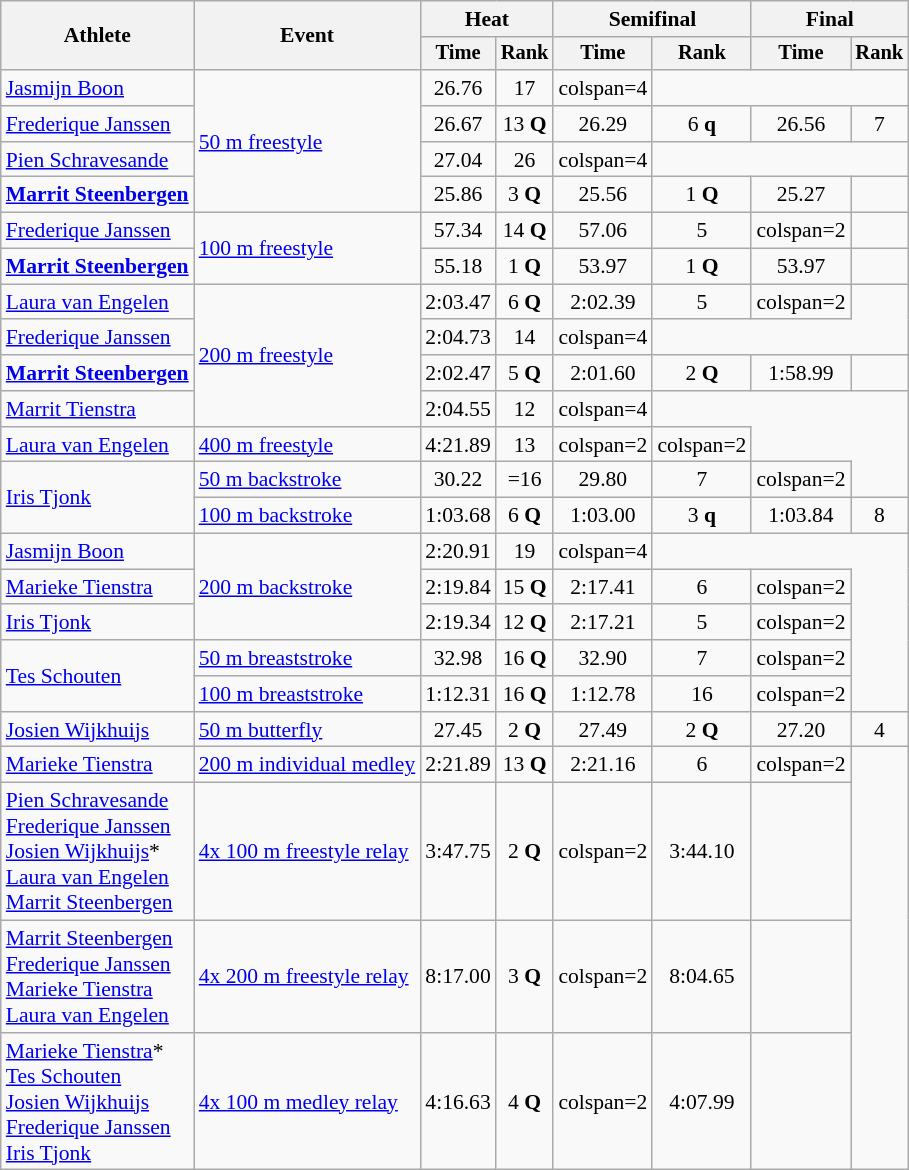<table class="wikitable" style="text-align:center; font-size:90%">
<tr>
<th rowspan=2>Athlete</th>
<th rowspan=2>Event</th>
<th colspan=2>Heat</th>
<th colspan=2>Semifinal</th>
<th colspan=2>Final</th>
</tr>
<tr style="font-size:95%">
<th>Time</th>
<th>Rank</th>
<th>Time</th>
<th>Rank</th>
<th>Time</th>
<th>Rank</th>
</tr>
<tr>
<td align=left><a href='#'>Jasmijn Boon</a></td>
<td rowspan=4 align=left><a href='#'>50 m freestyle</a></td>
<td>26.76</td>
<td>17</td>
<td>colspan=4 </td>
</tr>
<tr>
<td align=left><a href='#'>Frederique Janssen</a></td>
<td>26.67</td>
<td>13 <strong>Q</strong></td>
<td>26.29</td>
<td>6 <strong>q</strong></td>
<td>26.56</td>
<td>7</td>
</tr>
<tr>
<td align=left><a href='#'>Pien Schravesande</a></td>
<td>27.04</td>
<td>26</td>
<td>colspan=4 </td>
</tr>
<tr>
<td align=left><strong><a href='#'>Marrit Steenbergen</a></strong></td>
<td>25.86</td>
<td>3 <strong>Q</strong></td>
<td>25.56</td>
<td>1 <strong>Q</strong></td>
<td>25.27</td>
<td></td>
</tr>
<tr>
<td align=left><a href='#'>Frederique Janssen</a></td>
<td rowspan=2 align=left><a href='#'>100 m freestyle</a></td>
<td>57.34</td>
<td>14 <strong>Q</strong></td>
<td>57.06</td>
<td>5</td>
<td>colspan=2 </td>
</tr>
<tr>
<td align=left><strong><a href='#'>Marrit Steenbergen</a></strong></td>
<td>55.18</td>
<td>1 <strong>Q</strong></td>
<td>53.97</td>
<td>1 <strong>Q</strong></td>
<td>53.97</td>
<td></td>
</tr>
<tr>
<td align=left><a href='#'>Laura van Engelen</a></td>
<td rowspan=4 align=left><a href='#'>200 m freestyle</a></td>
<td>2:03.47</td>
<td>6 <strong>Q</strong></td>
<td>2:02.39</td>
<td>5</td>
<td>colspan=2 </td>
</tr>
<tr>
<td align=left><a href='#'>Frederique Janssen</a></td>
<td>2:04.73</td>
<td>14</td>
<td>colspan=4 </td>
</tr>
<tr>
<td align=left><strong><a href='#'>Marrit Steenbergen</a></strong></td>
<td>2:02.47</td>
<td>5 <strong>Q</strong></td>
<td>2:01.60</td>
<td>2 <strong>Q</strong></td>
<td>1:58.99</td>
<td></td>
</tr>
<tr>
<td align=left><a href='#'>Marrit Tienstra</a></td>
<td>2:04.55</td>
<td>12</td>
<td>colspan=4 </td>
</tr>
<tr>
<td align=left><a href='#'>Laura van Engelen</a></td>
<td rowspan=1 align=left><a href='#'>400 m freestyle</a></td>
<td>4:21.89</td>
<td>13</td>
<td>colspan=2 </td>
<td>colspan=2 </td>
</tr>
<tr>
<td rowspan=2 align=left><a href='#'>Iris Tjonk</a></td>
<td rowspan=1 align=left><a href='#'>50 m backstroke</a></td>
<td>30.22</td>
<td>=16 </td>
<td>29.80</td>
<td>7</td>
<td>colspan=2 </td>
</tr>
<tr>
<td rowspan=1 align=left><a href='#'>100 m backstroke</a></td>
<td>1:03.68</td>
<td>6 <strong>Q</strong></td>
<td>1:03.00</td>
<td>3 <strong>q</strong></td>
<td>1:03.84</td>
<td>8</td>
</tr>
<tr>
<td align=left><a href='#'>Jasmijn Boon</a></td>
<td rowspan=3 align=left><a href='#'>200 m backstroke</a></td>
<td>2:20.91</td>
<td>19</td>
<td>colspan=4 </td>
</tr>
<tr>
<td rowspan=1 align=left><a href='#'>Marieke Tienstra</a></td>
<td>2:19.84</td>
<td>15 <strong>Q</strong></td>
<td>2:17.41</td>
<td>6</td>
<td>colspan=2 </td>
</tr>
<tr>
<td rowspan=1 align=left><a href='#'>Iris Tjonk</a></td>
<td>2:19.34</td>
<td>12 <strong>Q</strong></td>
<td>2:17.21</td>
<td>5</td>
<td>colspan=2 </td>
</tr>
<tr>
<td rowspan=2 align=left><a href='#'>Tes Schouten</a></td>
<td rowspan=1 align=left><a href='#'>50 m breaststroke</a></td>
<td>32.98</td>
<td>16 <strong>Q</strong></td>
<td>32.90</td>
<td>7</td>
<td>colspan=2 </td>
</tr>
<tr>
<td rowspan=1 align=left><a href='#'>100 m breaststroke</a></td>
<td>1:12.31</td>
<td>16 <strong>Q</strong></td>
<td>1:12.78</td>
<td>16</td>
<td>colspan=2 </td>
</tr>
<tr>
<td align=left><a href='#'>Josien Wijkhuijs</a></td>
<td align=left><a href='#'>50 m butterfly</a></td>
<td>27.45</td>
<td>2 <strong>Q</strong></td>
<td>27.49</td>
<td>2 <strong>Q</strong></td>
<td>27.20</td>
<td>4</td>
</tr>
<tr>
<td align=left><a href='#'>Marieke Tienstra</a></td>
<td align=left><a href='#'>200 m individual medley</a></td>
<td>2:21.89</td>
<td>13 <strong>Q</strong></td>
<td>2:21.16</td>
<td>6</td>
<td>colspan=2 </td>
</tr>
<tr>
<td align=left><a href='#'>Pien Schravesande</a><br><a href='#'>Frederique Janssen</a><br><a href='#'>Josien Wijkhuijs</a>*<br><a href='#'>Laura van Engelen</a><br><a href='#'>Marrit Steenbergen</a></td>
<td align=left><a href='#'>4x 100 m freestyle relay</a></td>
<td>3:47.75</td>
<td>2 <strong>Q</strong></td>
<td>colspan=2 </td>
<td>3:44.10</td>
<td></td>
</tr>
<tr>
<td align=left><a href='#'>Marrit Steenbergen </a><br><a href='#'>Frederique Janssen</a><br><a href='#'>Marieke Tienstra</a><br><a href='#'>Laura van Engelen</a></td>
<td align=left><a href='#'>4x 200 m freestyle relay</a></td>
<td>8:17.00</td>
<td>3 <strong>Q</strong></td>
<td>colspan=2 </td>
<td>8:04.65</td>
<td></td>
</tr>
<tr>
<td align=left><a href='#'>Marieke Tienstra</a>*<br><a href='#'>Tes Schouten</a><br><a href='#'>Josien Wijkhuijs</a><br><a href='#'>Frederique Janssen</a><br><a href='#'>Iris Tjonk</a></td>
<td align=left><a href='#'>4x 100 m medley relay</a></td>
<td>4:16.63</td>
<td>4 <strong>Q</strong></td>
<td>colspan=2 </td>
<td>4:07.99</td>
<td></td>
</tr>
</table>
